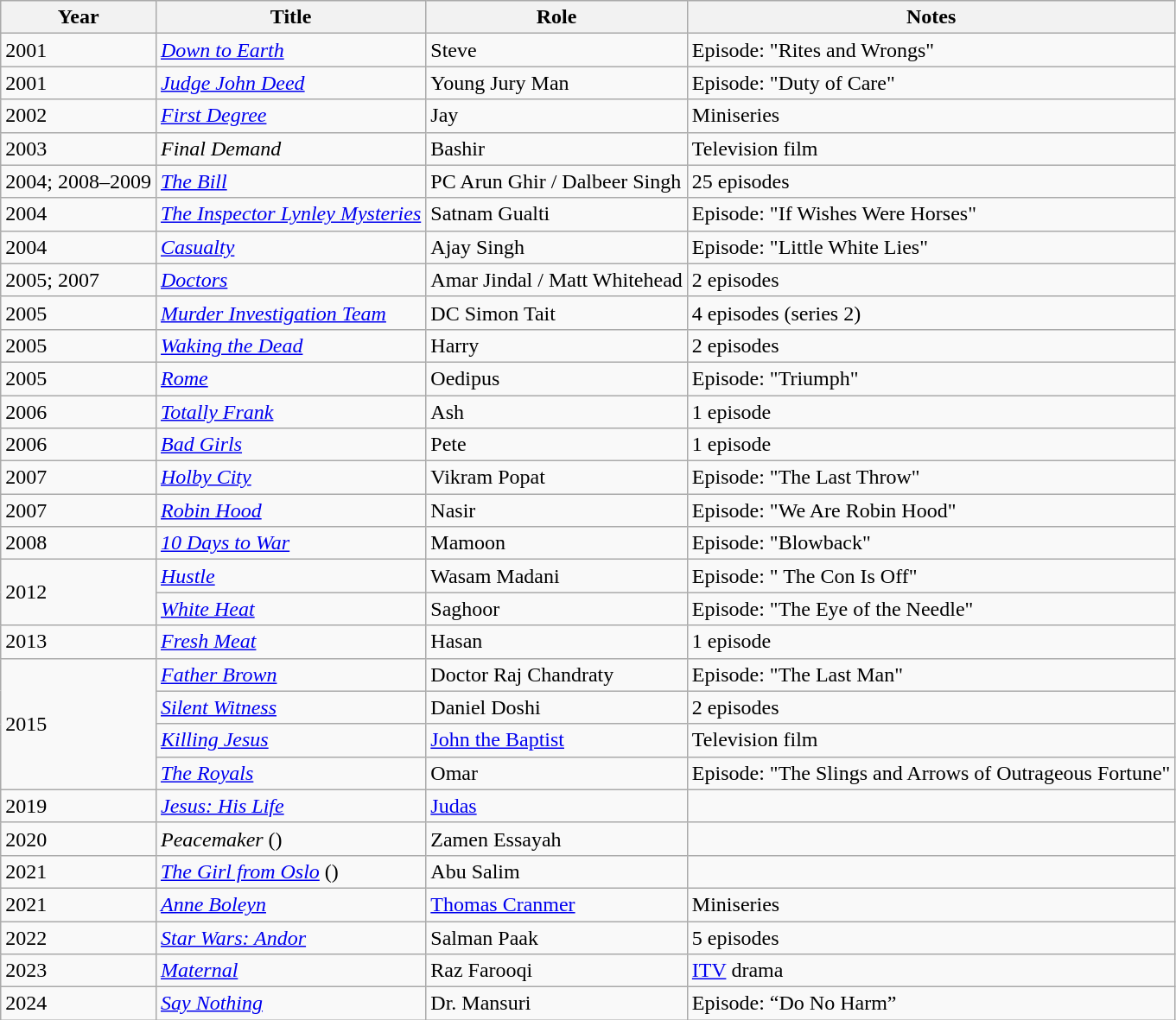<table class="wikitable sortable">
<tr>
<th>Year</th>
<th>Title</th>
<th>Role</th>
<th class="unsortable">Notes</th>
</tr>
<tr>
<td>2001</td>
<td><em><a href='#'>Down to Earth</a></em></td>
<td>Steve</td>
<td>Episode: "Rites and Wrongs"</td>
</tr>
<tr>
<td>2001</td>
<td><em><a href='#'>Judge John Deed</a></em></td>
<td>Young Jury Man</td>
<td>Episode: "Duty of Care"</td>
</tr>
<tr>
<td>2002</td>
<td><em><a href='#'>First Degree</a></em></td>
<td>Jay</td>
<td>Miniseries</td>
</tr>
<tr>
<td>2003</td>
<td><em>Final Demand</em></td>
<td>Bashir</td>
<td>Television film</td>
</tr>
<tr>
<td>2004; 2008–2009</td>
<td><em><a href='#'>The Bill</a></em></td>
<td>PC Arun Ghir / Dalbeer Singh</td>
<td>25 episodes</td>
</tr>
<tr>
<td>2004</td>
<td><em><a href='#'>The Inspector Lynley Mysteries</a></em></td>
<td>Satnam Gualti</td>
<td>Episode: "If Wishes Were Horses"</td>
</tr>
<tr>
<td>2004</td>
<td><em><a href='#'>Casualty</a></em></td>
<td>Ajay Singh</td>
<td>Episode: "Little White Lies"</td>
</tr>
<tr>
<td>2005; 2007</td>
<td><em><a href='#'>Doctors</a></em></td>
<td>Amar Jindal / Matt Whitehead</td>
<td>2 episodes</td>
</tr>
<tr>
<td>2005</td>
<td><em><a href='#'>Murder Investigation Team</a></em></td>
<td>DC Simon Tait</td>
<td>4 episodes (series 2)</td>
</tr>
<tr>
<td>2005</td>
<td><em><a href='#'>Waking the Dead</a></em></td>
<td>Harry</td>
<td>2 episodes</td>
</tr>
<tr>
<td>2005</td>
<td><em><a href='#'>Rome</a></em></td>
<td>Oedipus</td>
<td>Episode: "Triumph"</td>
</tr>
<tr>
<td>2006</td>
<td><em><a href='#'>Totally Frank</a></em></td>
<td>Ash</td>
<td>1 episode</td>
</tr>
<tr>
<td>2006</td>
<td><em><a href='#'>Bad Girls</a></em></td>
<td>Pete</td>
<td>1 episode</td>
</tr>
<tr>
<td>2007</td>
<td><em><a href='#'>Holby City</a></em></td>
<td>Vikram Popat</td>
<td>Episode: "The Last Throw"</td>
</tr>
<tr>
<td>2007</td>
<td><em><a href='#'>Robin Hood</a></em></td>
<td>Nasir</td>
<td>Episode: "We Are Robin Hood"</td>
</tr>
<tr>
<td>2008</td>
<td><em><a href='#'>10 Days to War</a></em></td>
<td>Mamoon</td>
<td>Episode: "Blowback"</td>
</tr>
<tr>
<td rowspan="2">2012</td>
<td><em><a href='#'>Hustle</a></em></td>
<td>Wasam Madani</td>
<td>Episode: " The Con Is Off"</td>
</tr>
<tr>
<td><em><a href='#'>White Heat</a></em></td>
<td>Saghoor</td>
<td>Episode: "The Eye of the Needle"</td>
</tr>
<tr>
<td>2013</td>
<td><em><a href='#'>Fresh Meat</a></em></td>
<td>Hasan</td>
<td>1 episode</td>
</tr>
<tr>
<td rowspan="4">2015</td>
<td><em><a href='#'>Father Brown</a></em></td>
<td>Doctor Raj Chandraty</td>
<td>Episode: "The Last Man"</td>
</tr>
<tr>
<td><em><a href='#'>Silent Witness</a></em></td>
<td>Daniel Doshi</td>
<td>2 episodes</td>
</tr>
<tr>
<td><em><a href='#'>Killing Jesus</a></em></td>
<td><a href='#'>John the Baptist</a></td>
<td>Television film</td>
</tr>
<tr>
<td><em><a href='#'>The Royals</a></em></td>
<td>Omar</td>
<td>Episode: "The Slings and Arrows of Outrageous Fortune"</td>
</tr>
<tr>
<td>2019</td>
<td><em><a href='#'>Jesus: His Life</a></em></td>
<td><a href='#'>Judas</a></td>
<td></td>
</tr>
<tr>
<td>2020</td>
<td><em>Peacemaker</em> ()</td>
<td>Zamen Essayah</td>
<td></td>
</tr>
<tr>
<td>2021</td>
<td><em><a href='#'>The Girl from Oslo</a></em> ()</td>
<td>Abu Salim</td>
<td></td>
</tr>
<tr>
<td>2021</td>
<td><em><a href='#'>Anne Boleyn</a></em></td>
<td><a href='#'>Thomas Cranmer</a></td>
<td>Miniseries</td>
</tr>
<tr>
<td>2022</td>
<td><em><a href='#'>Star Wars: Andor</a></em></td>
<td>Salman Paak</td>
<td>5 episodes</td>
</tr>
<tr>
<td>2023</td>
<td><em><a href='#'>Maternal</a></em></td>
<td>Raz Farooqi</td>
<td><a href='#'>ITV</a> drama</td>
</tr>
<tr>
<td>2024</td>
<td><em><a href='#'>Say Nothing</a></em></td>
<td>Dr. Mansuri</td>
<td>Episode: “Do No Harm”</td>
</tr>
</table>
